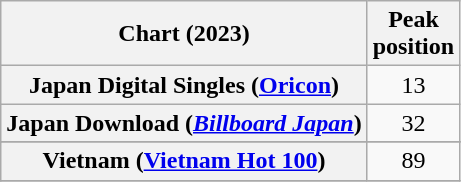<table class="wikitable sortable plainrowheaders" style="text-align:center">
<tr>
<th scope="col">Chart (2023)</th>
<th scope="col">Peak<br>position</th>
</tr>
<tr>
<th scope="row">Japan Digital Singles (<a href='#'>Oricon</a>)</th>
<td>13</td>
</tr>
<tr>
<th scope="row">Japan Download (<em><a href='#'>Billboard Japan</a></em>)</th>
<td>32</td>
</tr>
<tr>
</tr>
<tr>
<th scope="row">Vietnam (<a href='#'>Vietnam Hot 100</a>)</th>
<td>89</td>
</tr>
<tr>
</tr>
</table>
